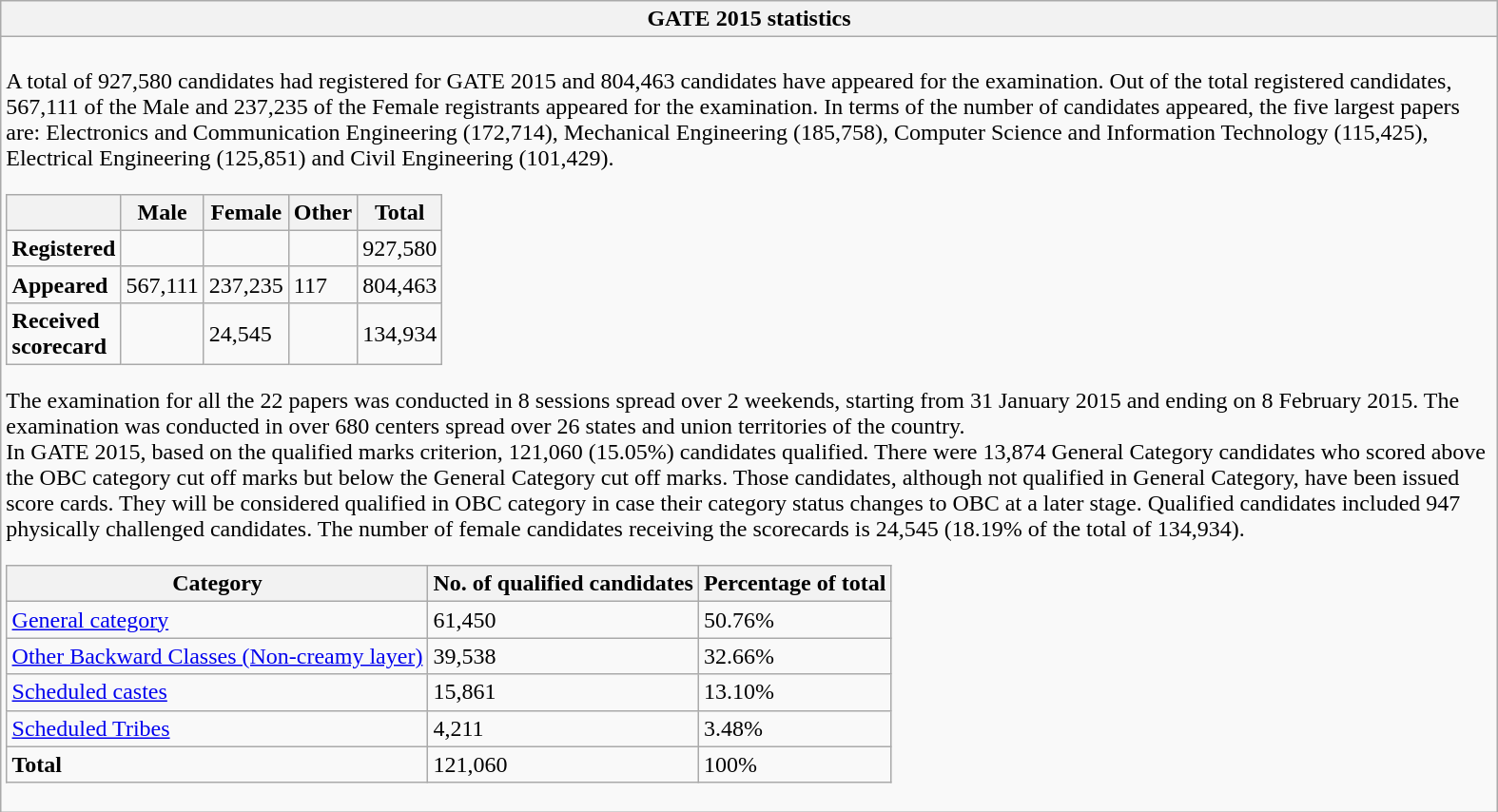<table class="wikitable collapsible collapsed" style="width:1050px;">
<tr>
<th>GATE 2015 statistics</th>
</tr>
<tr>
<td><br>
<div>

</div>
<div>

</div>
A total of 927,580 candidates had registered for GATE 2015 and 804,463 candidates have appeared for the examination. Out of the total registered candidates, 567,111 of the Male and 237,235 of the Female registrants appeared for the examination. In terms of the number of candidates appeared, the five largest papers are: Electronics and Communication Engineering (172,714), Mechanical Engineering (185,758), Computer Science and Information Technology (115,425), Electrical Engineering (125,851) and Civil Engineering (101,429).<table class="wikitable collapsible sortable">
<tr>
<th></th>
<th>Male</th>
<th>Female</th>
<th>Other</th>
<th>Total</th>
</tr>
<tr>
<td><strong>Registered</strong></td>
<td></td>
<td></td>
<td></td>
<td>927,580</td>
</tr>
<tr>
<td><strong>Appeared</strong></td>
<td>567,111</td>
<td>237,235</td>
<td>117</td>
<td>804,463</td>
</tr>
<tr>
<td><strong>Received <br> scorecard</strong></td>
<td></td>
<td>24,545</td>
<td></td>
<td>134,934</td>
</tr>
</table>
The examination for all the 22 papers was conducted in 8 sessions spread over 2 weekends, starting from 31 January 2015 and ending on 8 February 2015. The examination was conducted in over 680 centers spread over 26 states and union territories of the country.<br>In GATE 2015, based on the qualified marks criterion, 121,060 (15.05%) candidates qualified. There were 13,874 General Category candidates who scored above the OBC category cut off marks but below the General Category cut off marks. Those candidates, although not qualified in General Category, have been issued score cards. They will be considered qualified in OBC category in case their category status changes to OBC at a later stage. Qualified candidates included 947 physically challenged candidates. The number of female candidates receiving the scorecards is 24,545 (18.19% of the total of 134,934).<table class="wikitable collapsible sortable">
<tr>
<th>Category</th>
<th>No. of qualified candidates</th>
<th>Percentage of total</th>
</tr>
<tr>
<td><a href='#'>General category</a></td>
<td>61,450</td>
<td>50.76%</td>
</tr>
<tr>
<td><a href='#'>Other Backward Classes (Non-creamy layer)</a></td>
<td>39,538</td>
<td>32.66%</td>
</tr>
<tr>
<td><a href='#'>Scheduled castes</a></td>
<td>15,861</td>
<td>13.10%</td>
</tr>
<tr>
<td><a href='#'>Scheduled Tribes</a></td>
<td>4,211</td>
<td>3.48%</td>
</tr>
<tr>
<td><strong>Total</strong></td>
<td>121,060</td>
<td>100%</td>
</tr>
</table>
</td>
</tr>
</table>
